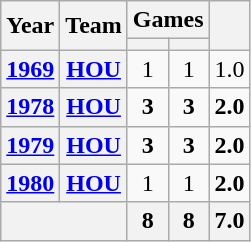<table class="wikitable" style="text-align:center;">
<tr>
<th rowspan="2">Year</th>
<th rowspan="2">Team</th>
<th colspan="2">Games</th>
<th rowspan="2"></th>
</tr>
<tr>
<th></th>
<th></th>
</tr>
<tr>
<th><a href='#'>1969</a></th>
<th><a href='#'>HOU</a></th>
<td>1</td>
<td>1</td>
<td>1.0</td>
</tr>
<tr>
<th><a href='#'>1978</a></th>
<th><a href='#'>HOU</a></th>
<td><strong>3</strong></td>
<td><strong>3</strong></td>
<td><strong>2.0</strong></td>
</tr>
<tr>
<th><a href='#'>1979</a></th>
<th><a href='#'>HOU</a></th>
<td><strong>3</strong></td>
<td><strong>3</strong></td>
<td><strong>2.0</strong></td>
</tr>
<tr>
<th><a href='#'>1980</a></th>
<th><a href='#'>HOU</a></th>
<td>1</td>
<td>1</td>
<td><strong>2.0</strong></td>
</tr>
<tr>
<th colspan="2"></th>
<th>8</th>
<th>8</th>
<th>7.0</th>
</tr>
</table>
